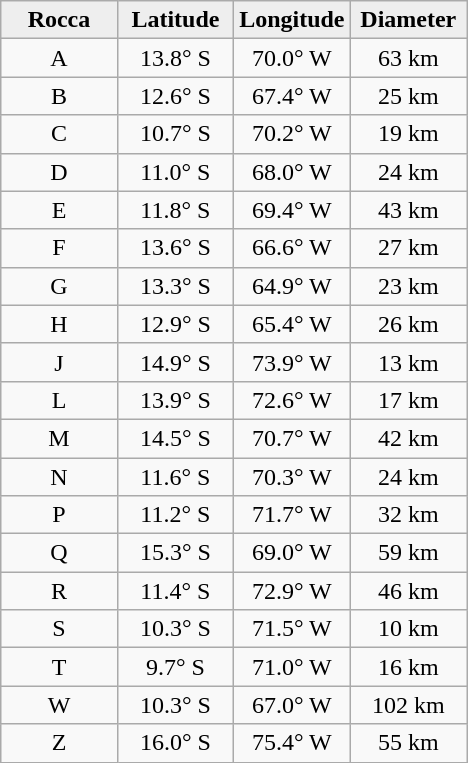<table class="wikitable">
<tr>
<th width="25%" style="background:#eeeeee;">Rocca</th>
<th width="25%" style="background:#eeeeee;">Latitude</th>
<th width="25%" style="background:#eeeeee;">Longitude</th>
<th width="25%" style="background:#eeeeee;">Diameter</th>
</tr>
<tr>
<td align="center">A</td>
<td align="center">13.8° S</td>
<td align="center">70.0° W</td>
<td align="center">63 km</td>
</tr>
<tr>
<td align="center">B</td>
<td align="center">12.6° S</td>
<td align="center">67.4° W</td>
<td align="center">25 km</td>
</tr>
<tr>
<td align="center">C</td>
<td align="center">10.7° S</td>
<td align="center">70.2° W</td>
<td align="center">19 km</td>
</tr>
<tr>
<td align="center">D</td>
<td align="center">11.0° S</td>
<td align="center">68.0° W</td>
<td align="center">24 km</td>
</tr>
<tr>
<td align="center">E</td>
<td align="center">11.8° S</td>
<td align="center">69.4° W</td>
<td align="center">43 km</td>
</tr>
<tr>
<td align="center">F</td>
<td align="center">13.6° S</td>
<td align="center">66.6° W</td>
<td align="center">27 km</td>
</tr>
<tr>
<td align="center">G</td>
<td align="center">13.3° S</td>
<td align="center">64.9° W</td>
<td align="center">23 km</td>
</tr>
<tr>
<td align="center">H</td>
<td align="center">12.9° S</td>
<td align="center">65.4° W</td>
<td align="center">26 km</td>
</tr>
<tr>
<td align="center">J</td>
<td align="center">14.9° S</td>
<td align="center">73.9° W</td>
<td align="center">13 km</td>
</tr>
<tr>
<td align="center">L</td>
<td align="center">13.9° S</td>
<td align="center">72.6° W</td>
<td align="center">17 km</td>
</tr>
<tr>
<td align="center">M</td>
<td align="center">14.5° S</td>
<td align="center">70.7° W</td>
<td align="center">42 km</td>
</tr>
<tr>
<td align="center">N</td>
<td align="center">11.6° S</td>
<td align="center">70.3° W</td>
<td align="center">24 km</td>
</tr>
<tr>
<td align="center">P</td>
<td align="center">11.2° S</td>
<td align="center">71.7° W</td>
<td align="center">32 km</td>
</tr>
<tr>
<td align="center">Q</td>
<td align="center">15.3° S</td>
<td align="center">69.0° W</td>
<td align="center">59 km</td>
</tr>
<tr>
<td align="center">R</td>
<td align="center">11.4° S</td>
<td align="center">72.9° W</td>
<td align="center">46 km</td>
</tr>
<tr>
<td align="center">S</td>
<td align="center">10.3° S</td>
<td align="center">71.5° W</td>
<td align="center">10 km</td>
</tr>
<tr>
<td align="center">T</td>
<td align="center">9.7° S</td>
<td align="center">71.0° W</td>
<td align="center">16 km</td>
</tr>
<tr>
<td align="center">W</td>
<td align="center">10.3° S</td>
<td align="center">67.0° W</td>
<td align="center">102 km</td>
</tr>
<tr>
<td align="center">Z</td>
<td align="center">16.0° S</td>
<td align="center">75.4° W</td>
<td align="center">55 km</td>
</tr>
</table>
